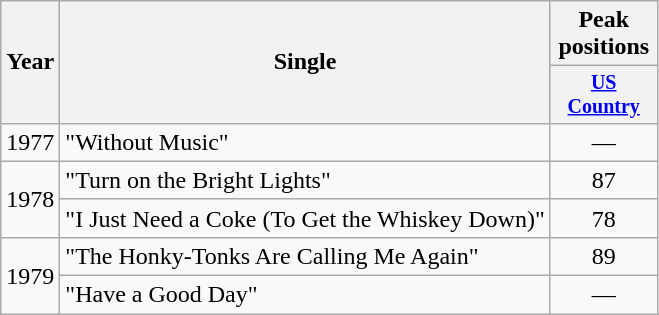<table class="wikitable" style="text-align:center;">
<tr>
<th rowspan="2">Year</th>
<th rowspan="2">Single</th>
<th colspan="1">Peak positions</th>
</tr>
<tr style="font-size:smaller;">
<th width="65"><a href='#'>US<br>Country</a><br></th>
</tr>
<tr>
<td>1977</td>
<td align="left">"Without Music"</td>
<td>—</td>
</tr>
<tr>
<td rowspan="2">1978</td>
<td align="left">"Turn on the Bright Lights"</td>
<td>87</td>
</tr>
<tr>
<td align="left">"I Just Need a Coke (To Get the Whiskey Down)"</td>
<td>78</td>
</tr>
<tr>
<td rowspan="2">1979</td>
<td align="left">"The Honky-Tonks Are Calling Me Again"</td>
<td>89</td>
</tr>
<tr>
<td align="left">"Have a Good Day"</td>
<td>—</td>
</tr>
</table>
